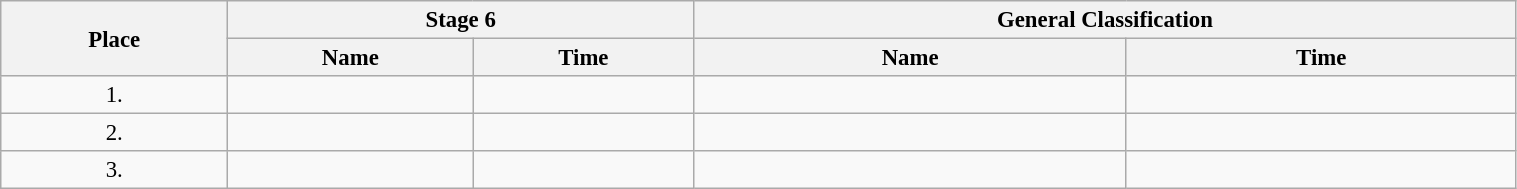<table class=wikitable style="font-size:95%" width="80%">
<tr>
<th rowspan="2">Place</th>
<th colspan="2">Stage 6</th>
<th colspan="2">General Classification</th>
</tr>
<tr>
<th>Name</th>
<th>Time</th>
<th>Name</th>
<th>Time</th>
</tr>
<tr>
<td align="center">1.</td>
<td></td>
<td></td>
<td></td>
<td></td>
</tr>
<tr>
<td align="center">2.</td>
<td></td>
<td></td>
<td></td>
<td></td>
</tr>
<tr>
<td align="center">3.</td>
<td></td>
<td></td>
<td></td>
<td></td>
</tr>
</table>
